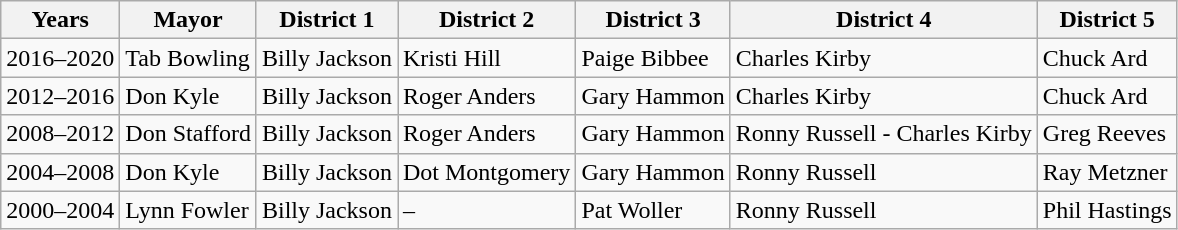<table class="wikitable">
<tr>
<th>Years</th>
<th>Mayor</th>
<th>District 1</th>
<th>District 2</th>
<th>District 3</th>
<th>District 4</th>
<th>District 5</th>
</tr>
<tr>
<td>2016–2020</td>
<td>Tab Bowling</td>
<td>Billy Jackson</td>
<td>Kristi Hill</td>
<td>Paige Bibbee</td>
<td>Charles Kirby</td>
<td>Chuck Ard</td>
</tr>
<tr>
<td>2012–2016</td>
<td>Don Kyle</td>
<td>Billy Jackson</td>
<td>Roger Anders</td>
<td>Gary Hammon</td>
<td>Charles Kirby</td>
<td>Chuck Ard</td>
</tr>
<tr>
<td>2008–2012</td>
<td>Don Stafford</td>
<td>Billy Jackson</td>
<td>Roger Anders</td>
<td>Gary Hammon</td>
<td>Ronny Russell - Charles Kirby</td>
<td>Greg Reeves</td>
</tr>
<tr>
<td>2004–2008</td>
<td>Don Kyle</td>
<td>Billy Jackson</td>
<td>Dot Montgomery</td>
<td>Gary Hammon</td>
<td>Ronny Russell</td>
<td>Ray Metzner</td>
</tr>
<tr>
<td>2000–2004</td>
<td>Lynn Fowler</td>
<td>Billy Jackson</td>
<td>–</td>
<td>Pat Woller</td>
<td>Ronny Russell</td>
<td>Phil Hastings</td>
</tr>
</table>
